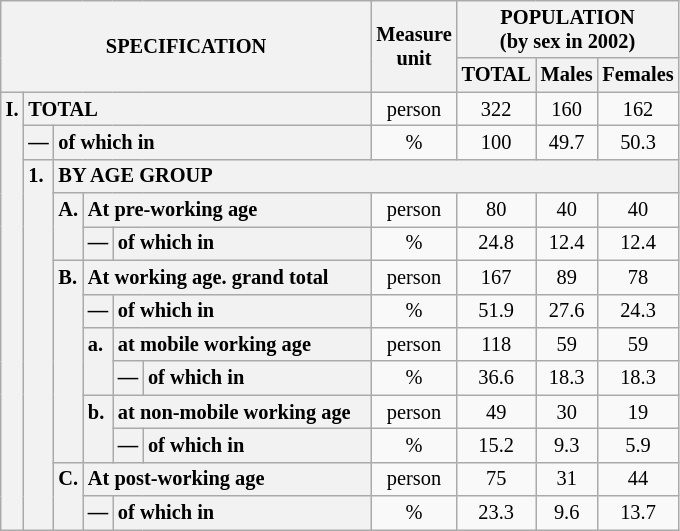<table class="wikitable" style="font-size:85%; text-align:center">
<tr>
<th rowspan="2" colspan="6">SPECIFICATION</th>
<th rowspan="2">Measure<br> unit</th>
<th colspan="3" rowspan="1">POPULATION<br> (by sex in 2002)</th>
</tr>
<tr>
<th>TOTAL</th>
<th>Males</th>
<th>Females</th>
</tr>
<tr>
<th style="text-align:left" valign="top" rowspan="13">I.</th>
<th style="text-align:left" colspan="5">TOTAL</th>
<td>person</td>
<td>322</td>
<td>160</td>
<td>162</td>
</tr>
<tr>
<th style="text-align:left" valign="top">—</th>
<th style="text-align:left" colspan="4">of which in</th>
<td>%</td>
<td>100</td>
<td>49.7</td>
<td>50.3</td>
</tr>
<tr>
<th style="text-align:left" valign="top" rowspan="11">1.</th>
<th style="text-align:left" colspan="19">BY AGE GROUP</th>
</tr>
<tr>
<th style="text-align:left" valign="top" rowspan="2">A.</th>
<th style="text-align:left" colspan="3">At pre-working age</th>
<td>person</td>
<td>80</td>
<td>40</td>
<td>40</td>
</tr>
<tr>
<th style="text-align:left" valign="top">—</th>
<th style="text-align:left" valign="top" colspan="2">of which in</th>
<td>%</td>
<td>24.8</td>
<td>12.4</td>
<td>12.4</td>
</tr>
<tr>
<th style="text-align:left" valign="top" rowspan="6">B.</th>
<th style="text-align:left" colspan="3">At working age. grand total</th>
<td>person</td>
<td>167</td>
<td>89</td>
<td>78</td>
</tr>
<tr>
<th style="text-align:left" valign="top">—</th>
<th style="text-align:left" valign="top" colspan="2">of which in</th>
<td>%</td>
<td>51.9</td>
<td>27.6</td>
<td>24.3</td>
</tr>
<tr>
<th style="text-align:left" valign="top" rowspan="2">a.</th>
<th style="text-align:left" colspan="2">at mobile working age</th>
<td>person</td>
<td>118</td>
<td>59</td>
<td>59</td>
</tr>
<tr>
<th style="text-align:left" valign="top">—</th>
<th style="text-align:left" valign="top" colspan="1">of which in                        </th>
<td>%</td>
<td>36.6</td>
<td>18.3</td>
<td>18.3</td>
</tr>
<tr>
<th style="text-align:left" valign="top" rowspan="2">b.</th>
<th style="text-align:left" colspan="2">at non-mobile working age</th>
<td>person</td>
<td>49</td>
<td>30</td>
<td>19</td>
</tr>
<tr>
<th style="text-align:left" valign="top">—</th>
<th style="text-align:left" valign="top" colspan="1">of which in                        </th>
<td>%</td>
<td>15.2</td>
<td>9.3</td>
<td>5.9</td>
</tr>
<tr>
<th style="text-align:left" valign="top" rowspan="2">C.</th>
<th style="text-align:left" colspan="3">At post-working age</th>
<td>person</td>
<td>75</td>
<td>31</td>
<td>44</td>
</tr>
<tr>
<th style="text-align:left" valign="top">—</th>
<th style="text-align:left" valign="top" colspan="2">of which in</th>
<td>%</td>
<td>23.3</td>
<td>9.6</td>
<td>13.7</td>
</tr>
</table>
